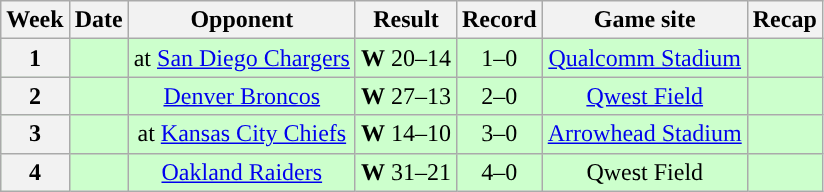<table class="wikitable" style="text-align:center">
<tr>
<th>Week</th>
<th>Date</th>
<th>Opponent</th>
<th>Result</th>
<th>Record</th>
<th>Game site</th>
<th>Recap</th>
</tr>
<tr style="background:#cfc">
<th>1</th>
<td></td>
<td>at <a href='#'>San Diego Chargers</a></td>
<td><strong>W</strong> 20–14</td>
<td>1–0</td>
<td><a href='#'>Qualcomm Stadium</a></td>
<td></td>
</tr>
<tr style="background:#cfc">
<th>2</th>
<td></td>
<td><a href='#'>Denver Broncos</a></td>
<td><strong>W</strong> 27–13</td>
<td>2–0</td>
<td><a href='#'>Qwest Field</a></td>
<td></td>
</tr>
<tr style="background:#cfc">
<th>3</th>
<td></td>
<td>at <a href='#'>Kansas City Chiefs</a></td>
<td><strong>W</strong> 14–10</td>
<td>3–0</td>
<td><a href='#'>Arrowhead Stadium</a></td>
<td></td>
</tr>
<tr style="background:#cfc">
<th>4</th>
<td></td>
<td><a href='#'>Oakland Raiders</a></td>
<td><strong>W</strong> 31–21</td>
<td>4–0</td>
<td>Qwest Field</td>
<td></td>
</tr>
</table>
